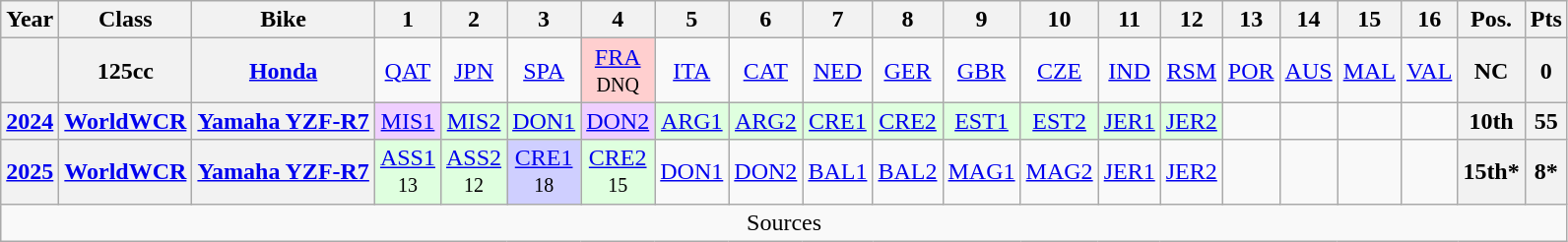<table class="wikitable" style="text-align:center">
<tr>
<th>Year</th>
<th>Class</th>
<th>Bike</th>
<th>1</th>
<th>2</th>
<th>3</th>
<th>4</th>
<th>5</th>
<th>6</th>
<th>7</th>
<th>8</th>
<th>9</th>
<th>10</th>
<th>11</th>
<th>12</th>
<th>13</th>
<th>14</th>
<th>15</th>
<th>16</th>
<th>Pos.</th>
<th>Pts</th>
</tr>
<tr>
<th></th>
<th>125cc</th>
<th><a href='#'>Honda</a></th>
<td><a href='#'>QAT</a></td>
<td><a href='#'>JPN</a></td>
<td><a href='#'>SPA</a></td>
<td style="background:#FFCFCF;"><a href='#'>FRA</a><br><small>DNQ</small></td>
<td><a href='#'>ITA</a></td>
<td><a href='#'>CAT</a></td>
<td><a href='#'>NED</a></td>
<td><a href='#'>GER</a></td>
<td><a href='#'>GBR</a></td>
<td><a href='#'>CZE</a></td>
<td><a href='#'>IND</a></td>
<td><a href='#'>RSM</a></td>
<td><a href='#'>POR</a></td>
<td><a href='#'>AUS</a></td>
<td><a href='#'>MAL</a></td>
<td><a href='#'>VAL</a></td>
<th>NC</th>
<th>0</th>
</tr>
<tr>
<th><a href='#'>2024</a></th>
<th><a href='#'>WorldWCR</a></th>
<th><a href='#'>Yamaha YZF-R7</a></th>
<td style="background:#efcfff;"><a href='#'>MIS1</a><br></td>
<td style="background:#dfffdf;"><a href='#'>MIS2</a><br></td>
<td style="background:#dfffdf;"><a href='#'>DON1</a><br></td>
<td style="background:#efcfff;"><a href='#'>DON2</a><br></td>
<td style="background:#dfffdf;"><a href='#'>ARG1</a><br></td>
<td style="background:#dfffdf;"><a href='#'>ARG2</a><br></td>
<td style="background:#dfffdf;"><a href='#'>CRE1</a><br></td>
<td style="background:#dfffdf;"><a href='#'>CRE2</a><br></td>
<td style="background:#dfffdf;"><a href='#'>EST1</a><br></td>
<td style="background:#dfffdf;"><a href='#'>EST2</a><br></td>
<td style="background:#dfffdf;"><a href='#'>JER1</a><br></td>
<td style="background:#dfffdf;"><a href='#'>JER2</a><br></td>
<td></td>
<td></td>
<td></td>
<td></td>
<th>10th</th>
<th>55</th>
</tr>
<tr>
<th><a href='#'>2025</a></th>
<th><a href='#'>WorldWCR</a></th>
<th><a href='#'>Yamaha YZF-R7</a></th>
<td style="background:#DFFFDF;"><a href='#'>ASS1</a><br><small>13</small></td>
<td style="background:#DFFFDF;"><a href='#'>ASS2</a><br><small>12</small></td>
<td style="background:#cfcfff;"><a href='#'>CRE1</a><br><small>18</small></td>
<td style="background:#DFFFDF;"><a href='#'>CRE2</a><br><small>15</small></td>
<td style="background:#;"><a href='#'>DON1</a><br><small></small></td>
<td style="background:#;"><a href='#'>DON2</a><br><small></small></td>
<td style="background:#;"><a href='#'>BAL1</a><br><small></small></td>
<td style="background:#;"><a href='#'>BAL2</a><br><small></small></td>
<td style="background:#;"><a href='#'>MAG1</a><br><small></small></td>
<td style="background:#;"><a href='#'>MAG2</a><br><small></small></td>
<td style="background:#;"><a href='#'>JER1</a><br><small></small></td>
<td style="background:#;"><a href='#'>JER2</a><br><small></small></td>
<td></td>
<td></td>
<td></td>
<td></td>
<th>15th*</th>
<th>8*</th>
</tr>
<tr align="center">
<td colspan="24">Sources </td>
</tr>
</table>
